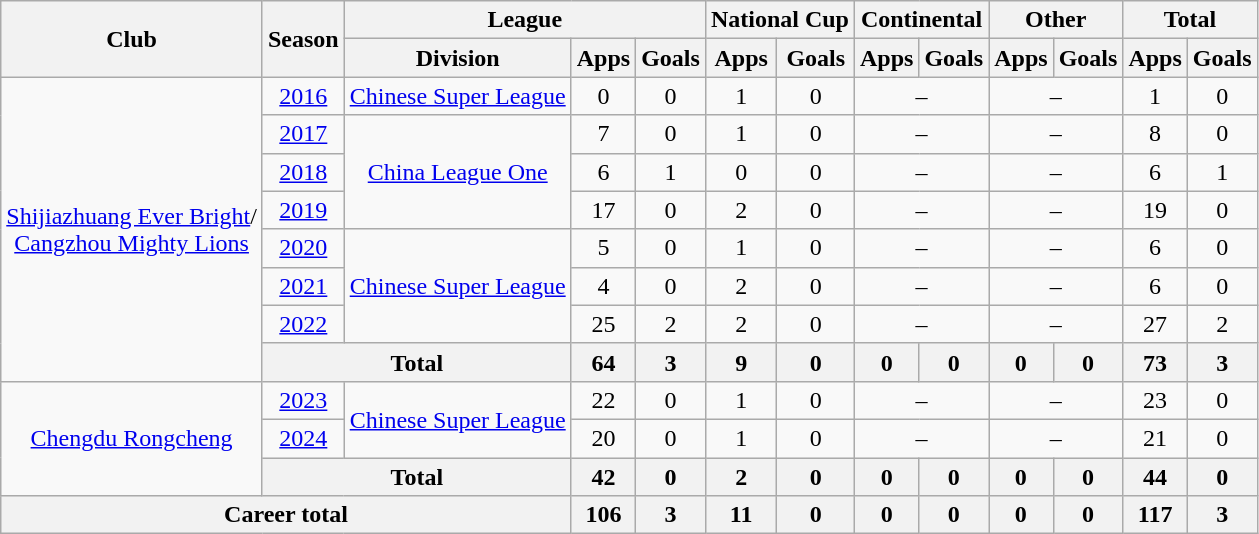<table class="wikitable" style="text-align: center">
<tr>
<th rowspan="2">Club</th>
<th rowspan="2">Season</th>
<th colspan="3">League</th>
<th colspan="2">National Cup</th>
<th colspan="2">Continental</th>
<th colspan="2">Other</th>
<th colspan="2">Total</th>
</tr>
<tr>
<th>Division</th>
<th>Apps</th>
<th>Goals</th>
<th>Apps</th>
<th>Goals</th>
<th>Apps</th>
<th>Goals</th>
<th>Apps</th>
<th>Goals</th>
<th>Apps</th>
<th>Goals</th>
</tr>
<tr>
<td rowspan=8><a href='#'>Shijiazhuang Ever Bright</a>/<br><a href='#'>Cangzhou Mighty Lions</a></td>
<td><a href='#'>2016</a></td>
<td><a href='#'>Chinese Super League</a></td>
<td>0</td>
<td>0</td>
<td>1</td>
<td>0</td>
<td colspan="2">–</td>
<td colspan="2">–</td>
<td>1</td>
<td>0</td>
</tr>
<tr>
<td><a href='#'>2017</a></td>
<td rowspan="3"><a href='#'>China League One</a></td>
<td>7</td>
<td>0</td>
<td>1</td>
<td>0</td>
<td colspan="2">–</td>
<td colspan="2">–</td>
<td>8</td>
<td>0</td>
</tr>
<tr>
<td><a href='#'>2018</a></td>
<td>6</td>
<td>1</td>
<td>0</td>
<td>0</td>
<td colspan="2">–</td>
<td colspan="2">–</td>
<td>6</td>
<td>1</td>
</tr>
<tr>
<td><a href='#'>2019</a></td>
<td>17</td>
<td>0</td>
<td>2</td>
<td>0</td>
<td colspan="2">–</td>
<td colspan="2">–</td>
<td>19</td>
<td>0</td>
</tr>
<tr>
<td><a href='#'>2020</a></td>
<td rowspan=3><a href='#'>Chinese Super League</a></td>
<td>5</td>
<td>0</td>
<td>1</td>
<td>0</td>
<td colspan="2">–</td>
<td colspan="2">–</td>
<td>6</td>
<td>0</td>
</tr>
<tr>
<td><a href='#'>2021</a></td>
<td>4</td>
<td>0</td>
<td>2</td>
<td>0</td>
<td colspan="2">–</td>
<td colspan="2">–</td>
<td>6</td>
<td>0</td>
</tr>
<tr>
<td><a href='#'>2022</a></td>
<td>25</td>
<td>2</td>
<td>2</td>
<td>0</td>
<td colspan="2">–</td>
<td colspan="2">–</td>
<td>27</td>
<td>2</td>
</tr>
<tr>
<th colspan=2>Total</th>
<th>64</th>
<th>3</th>
<th>9</th>
<th>0</th>
<th>0</th>
<th>0</th>
<th>0</th>
<th>0</th>
<th>73</th>
<th>3</th>
</tr>
<tr>
<td rowspan=3><a href='#'>Chengdu Rongcheng</a></td>
<td><a href='#'>2023</a></td>
<td rowspan=2><a href='#'>Chinese Super League</a></td>
<td>22</td>
<td>0</td>
<td>1</td>
<td>0</td>
<td colspan="2">–</td>
<td colspan="2">–</td>
<td>23</td>
<td>0</td>
</tr>
<tr>
<td><a href='#'>2024</a></td>
<td>20</td>
<td>0</td>
<td>1</td>
<td>0</td>
<td colspan="2">–</td>
<td colspan="2">–</td>
<td>21</td>
<td>0</td>
</tr>
<tr>
<th colspan=2>Total</th>
<th>42</th>
<th>0</th>
<th>2</th>
<th>0</th>
<th>0</th>
<th>0</th>
<th>0</th>
<th>0</th>
<th>44</th>
<th>0</th>
</tr>
<tr>
<th colspan=3>Career total</th>
<th>106</th>
<th>3</th>
<th>11</th>
<th>0</th>
<th>0</th>
<th>0</th>
<th>0</th>
<th>0</th>
<th>117</th>
<th>3</th>
</tr>
</table>
